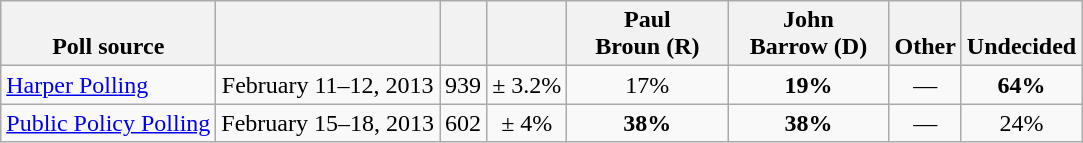<table class="wikitable" style="text-align:center">
<tr valign= bottom>
<th>Poll source</th>
<th></th>
<th></th>
<th></th>
<th style="width:100px;">Paul<br>Broun (R)</th>
<th style="width:100px;">John<br>Barrow (D)</th>
<th>Other</th>
<th>Undecided</th>
</tr>
<tr>
<td align=left><a href='#'>Harper Polling</a></td>
<td>February 11–12, 2013</td>
<td>939</td>
<td>± 3.2%</td>
<td>17%</td>
<td><strong>19%</strong></td>
<td>—</td>
<td><strong>64%</strong></td>
</tr>
<tr>
<td align=left><a href='#'>Public Policy Polling</a></td>
<td>February 15–18, 2013</td>
<td>602</td>
<td>± 4%</td>
<td><strong>38%</strong></td>
<td><strong>38%</strong></td>
<td>—</td>
<td>24%</td>
</tr>
</table>
